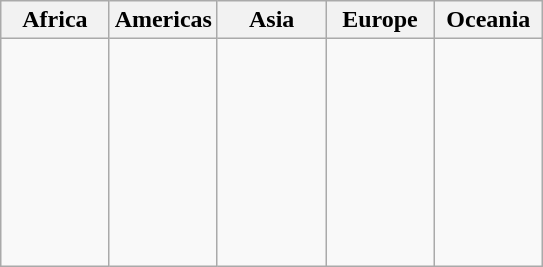<table class=wikitable>
<tr>
<th width=20%>Africa</th>
<th width=20%>Americas</th>
<th width=20%>Asia</th>
<th width=20%>Europe</th>
<th width=20%>Oceania</th>
</tr>
<tr valign=top>
<td></td>
<td><br> <br></td>
<td><br></td>
<td><br> <br> <br> <br> <br> <br> <br> <br> </td>
<td><br> </td>
</tr>
</table>
